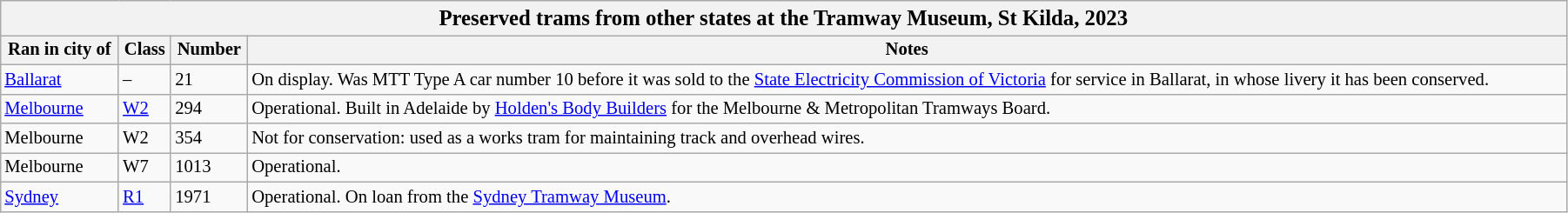<table class="wikitable floatcenter" style= "width:95%; font-size: 86%; margin-top:3em; margin-left:1em; margin-right:2em; margin-bottom:2em">
<tr>
<th colspan= "4"><big><strong>Preserved trams from other states at the Tramway Museum, St Kilda, 2023</strong></big></th>
</tr>
<tr>
<th>Ran in city of</th>
<th>Class</th>
<th>Number</th>
<th>Notes</th>
</tr>
<tr>
<td><a href='#'>Ballarat</a></td>
<td>–</td>
<td>21</td>
<td>On display. Was MTT Type A car number 10 before it was sold to the <a href='#'>State Electricity Commission of Victoria</a> for service in Ballarat, in whose livery it has been conserved.</td>
</tr>
<tr>
<td><a href='#'>Melbourne</a></td>
<td><a href='#'>W2</a></td>
<td>294</td>
<td>Operational. Built in Adelaide by <a href='#'>Holden's Body Builders</a> for the Melbourne & Metropolitan Tramways Board.</td>
</tr>
<tr>
<td>Melbourne</td>
<td>W2</td>
<td>354</td>
<td>Not for conservation: used as a works tram for maintaining track and overhead wires.</td>
</tr>
<tr>
<td>Melbourne</td>
<td>W7</td>
<td>1013</td>
<td>Operational.</td>
</tr>
<tr>
<td><a href='#'>Sydney</a></td>
<td><a href='#'>R1</a></td>
<td>1971</td>
<td>Operational. On loan from the <a href='#'>Sydney Tramway Museum</a>.</td>
</tr>
</table>
